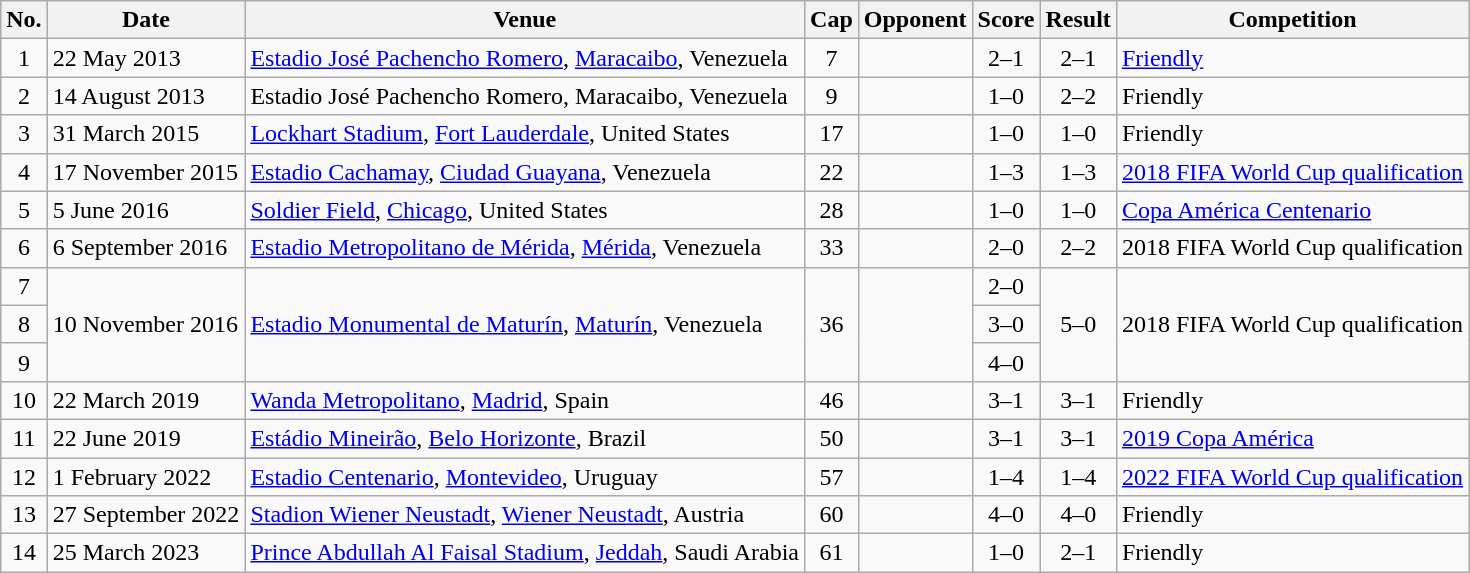<table class="wikitable sortable">
<tr>
<th scope="col">No.</th>
<th scope="col">Date</th>
<th scope="col">Venue</th>
<th scope="col">Cap</th>
<th scope="col">Opponent</th>
<th scope="col">Score</th>
<th scope="col">Result</th>
<th scope="col">Competition</th>
</tr>
<tr>
<td align="center">1</td>
<td>22 May 2013</td>
<td><a href='#'>Estadio José Pachencho Romero</a>, <a href='#'>Maracaibo</a>, Venezuela</td>
<td align="center">7</td>
<td></td>
<td align="center">2–1</td>
<td align="center">2–1</td>
<td><a href='#'>Friendly</a></td>
</tr>
<tr>
<td align="center">2</td>
<td>14 August 2013</td>
<td>Estadio José Pachencho Romero, Maracaibo, Venezuela</td>
<td align="center">9</td>
<td></td>
<td align="center">1–0</td>
<td align="center">2–2</td>
<td>Friendly</td>
</tr>
<tr>
<td align="center">3</td>
<td>31 March 2015</td>
<td><a href='#'>Lockhart Stadium</a>, <a href='#'>Fort Lauderdale</a>, United States</td>
<td align="center">17</td>
<td></td>
<td align="center">1–0</td>
<td align="center">1–0</td>
<td>Friendly</td>
</tr>
<tr>
<td align="center">4</td>
<td>17 November 2015</td>
<td><a href='#'>Estadio Cachamay</a>, <a href='#'>Ciudad Guayana</a>, Venezuela</td>
<td align="center">22</td>
<td></td>
<td align="center">1–3</td>
<td align="center">1–3</td>
<td><a href='#'>2018 FIFA World Cup qualification</a></td>
</tr>
<tr>
<td align="center">5</td>
<td>5 June 2016</td>
<td><a href='#'>Soldier Field</a>, <a href='#'>Chicago</a>, United States</td>
<td align="center">28</td>
<td></td>
<td align="center">1–0</td>
<td align="center">1–0</td>
<td><a href='#'>Copa América Centenario</a></td>
</tr>
<tr>
<td align="center">6</td>
<td>6 September 2016</td>
<td><a href='#'>Estadio Metropolitano de Mérida</a>, <a href='#'>Mérida</a>, Venezuela</td>
<td align="center">33</td>
<td></td>
<td align="center">2–0</td>
<td align="center">2–2</td>
<td>2018 FIFA World Cup qualification</td>
</tr>
<tr>
<td align="center">7</td>
<td rowspan="3">10 November 2016</td>
<td rowspan="3"><a href='#'>Estadio Monumental de Maturín</a>, <a href='#'>Maturín</a>, Venezuela</td>
<td rowspan="3" align="center">36</td>
<td rowspan="3"></td>
<td align="center">2–0</td>
<td rowspan=3 align="center">5–0</td>
<td rowspan="3">2018 FIFA World Cup qualification</td>
</tr>
<tr>
<td align="center">8</td>
<td align="center">3–0</td>
</tr>
<tr>
<td align="center">9</td>
<td align="center">4–0</td>
</tr>
<tr>
<td align="center">10</td>
<td>22 March 2019</td>
<td><a href='#'>Wanda Metropolitano</a>, <a href='#'>Madrid</a>, Spain</td>
<td align="center">46</td>
<td></td>
<td align="center">3–1</td>
<td align="center">3–1</td>
<td>Friendly</td>
</tr>
<tr>
<td align="center">11</td>
<td>22 June 2019</td>
<td><a href='#'>Estádio Mineirão</a>, <a href='#'>Belo Horizonte</a>, Brazil</td>
<td align="center">50</td>
<td></td>
<td align="center">3–1</td>
<td align="center">3–1</td>
<td><a href='#'>2019 Copa América</a></td>
</tr>
<tr>
<td align="center">12</td>
<td>1 February 2022</td>
<td><a href='#'>Estadio Centenario</a>, <a href='#'>Montevideo</a>, Uruguay</td>
<td align="center">57</td>
<td></td>
<td align="center">1–4</td>
<td align="center">1–4</td>
<td><a href='#'>2022 FIFA World Cup qualification</a></td>
</tr>
<tr>
<td align="center">13</td>
<td>27 September 2022</td>
<td><a href='#'>Stadion Wiener Neustadt</a>, <a href='#'>Wiener Neustadt</a>, Austria</td>
<td align="center">60</td>
<td></td>
<td align="center">4–0</td>
<td align="center">4–0</td>
<td>Friendly</td>
</tr>
<tr>
<td align="center">14</td>
<td>25 March 2023</td>
<td><a href='#'>Prince Abdullah Al Faisal Stadium</a>, <a href='#'>Jeddah</a>, Saudi Arabia</td>
<td align="center">61</td>
<td></td>
<td align="center">1–0</td>
<td align=center>2–1</td>
<td>Friendly</td>
</tr>
</table>
